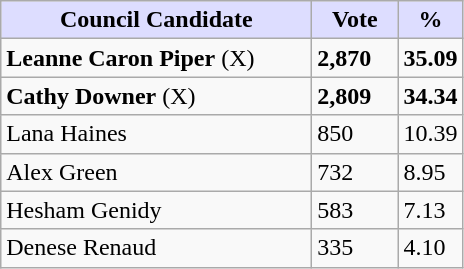<table class="wikitable sortable">
<tr>
<th style="background:#ddf; width:200px;">Council Candidate</th>
<th style="background:#ddf; width:50px;">Vote</th>
<th style="background:#ddf; width:30px;">%</th>
</tr>
<tr>
<td><strong>Leanne Caron Piper</strong> (X)</td>
<td><strong>2,870</strong></td>
<td><strong>35.09</strong></td>
</tr>
<tr>
<td><strong>Cathy Downer</strong> (X)</td>
<td><strong>2,809</strong></td>
<td><strong>34.34</strong></td>
</tr>
<tr>
<td>Lana Haines</td>
<td>850</td>
<td>10.39</td>
</tr>
<tr>
<td>Alex Green</td>
<td>732</td>
<td>8.95</td>
</tr>
<tr>
<td>Hesham Genidy</td>
<td>583</td>
<td>7.13</td>
</tr>
<tr>
<td>Denese Renaud</td>
<td>335</td>
<td>4.10</td>
</tr>
</table>
